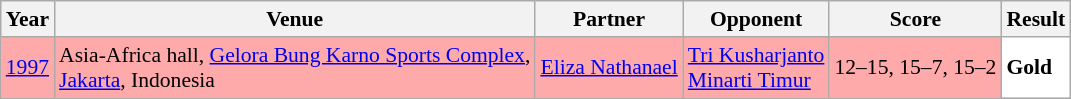<table class="sortable wikitable" style="font-size: 90%">
<tr>
<th>Year</th>
<th>Venue</th>
<th>Partner</th>
<th>Opponent</th>
<th>Score</th>
<th>Result</th>
</tr>
<tr style="background:#FFAAAA">
<td align="center"><a href='#'>1997</a></td>
<td align="left">Asia-Africa hall, <a href='#'>Gelora Bung Karno Sports Complex</a>,<br> <a href='#'>Jakarta</a>, Indonesia</td>
<td align="left"> <a href='#'>Eliza Nathanael</a></td>
<td align="left"> <a href='#'>Tri Kusharjanto</a> <br>  <a href='#'>Minarti Timur</a></td>
<td align="left">12–15, 15–7, 15–2</td>
<td style="text-align:left; background:white"> <strong>Gold</strong></td>
</tr>
</table>
